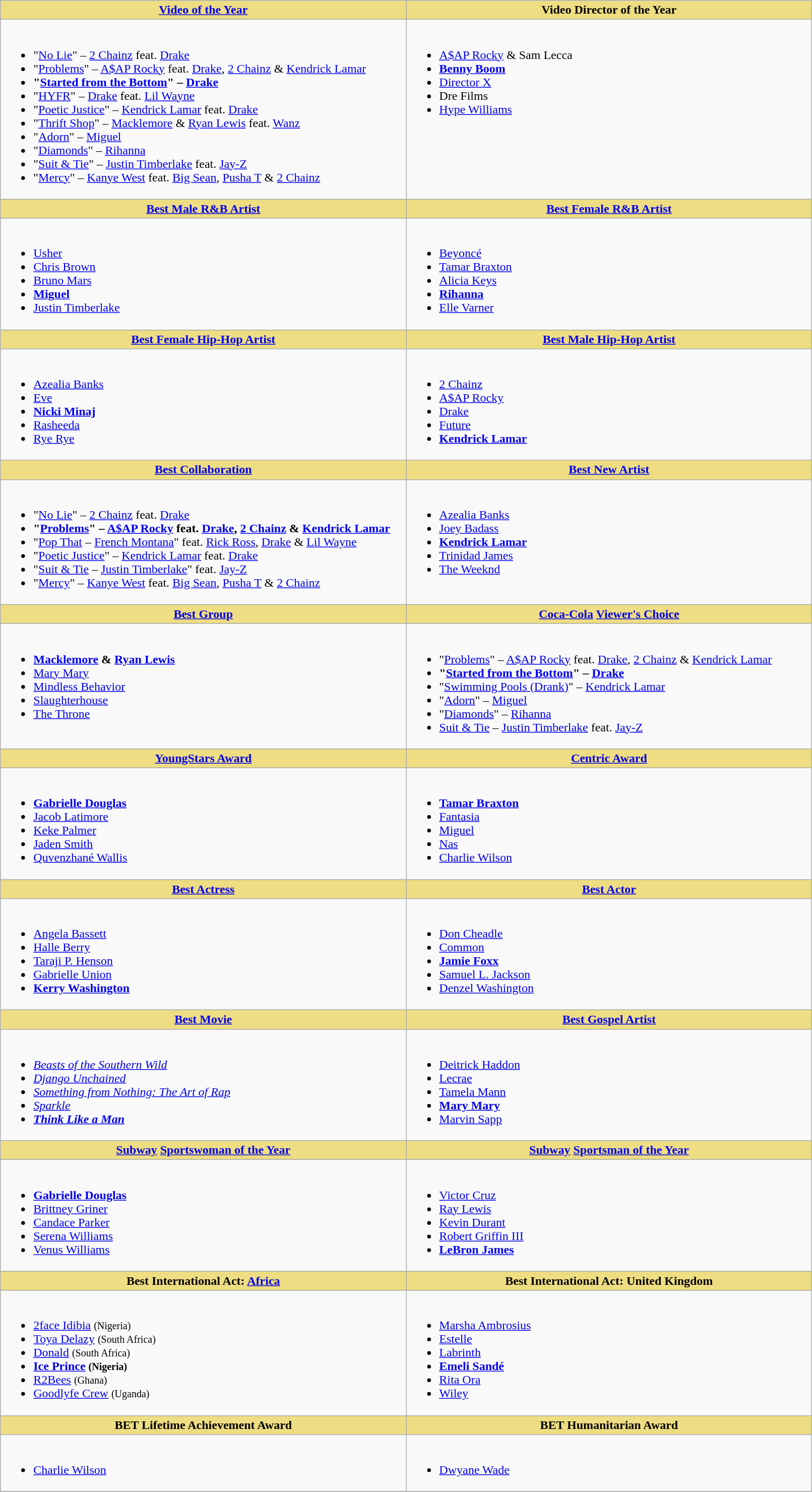<table class=wikitable width="85%">
<tr>
<th style="background:#EEDD82;" ! width="50%"><a href='#'>Video of the Year</a></th>
<th style="background:#EEDD82;" ! width="50%">Video Director of the Year</th>
</tr>
<tr>
<td valign="top"><br><ul><li>"<a href='#'>No Lie</a>" – <a href='#'>2 Chainz</a> feat. <a href='#'>Drake</a></li><li>"<a href='#'>Problems</a>" – <a href='#'>A$AP Rocky</a> feat. <a href='#'>Drake</a>, <a href='#'>2 Chainz</a> & <a href='#'>Kendrick Lamar</a></li><li><strong>"<a href='#'>Started from the Bottom</a>" – <a href='#'>Drake</a></strong></li><li>"<a href='#'>HYFR</a>" – <a href='#'>Drake</a> feat. <a href='#'>Lil Wayne</a></li><li>"<a href='#'>Poetic Justice</a>" – <a href='#'>Kendrick Lamar</a> feat. <a href='#'>Drake</a></li><li>"<a href='#'>Thrift Shop</a>" – <a href='#'>Macklemore</a> & <a href='#'>Ryan Lewis</a> feat. <a href='#'>Wanz</a></li><li>"<a href='#'>Adorn</a>" – <a href='#'>Miguel</a></li><li>"<a href='#'>Diamonds</a>" – <a href='#'>Rihanna</a></li><li>"<a href='#'>Suit & Tie</a>" – <a href='#'>Justin Timberlake</a> feat. <a href='#'>Jay-Z</a></li><li>"<a href='#'>Mercy</a>" – <a href='#'>Kanye West</a> feat. <a href='#'>Big Sean</a>, <a href='#'>Pusha T</a> & <a href='#'>2 Chainz</a></li></ul></td>
<td valign="top"><br><ul><li><a href='#'>A$AP Rocky</a> & Sam Lecca</li><li><strong><a href='#'>Benny Boom</a></strong></li><li><a href='#'>Director X</a></li><li>Dre Films</li><li><a href='#'>Hype Williams</a></li></ul></td>
</tr>
<tr>
<th style="background:#EEDD82;" ! width="50%"><a href='#'>Best Male R&B Artist</a></th>
<th style="background:#EEDD82;" ! width="50%"><a href='#'>Best Female R&B Artist</a></th>
</tr>
<tr>
<td valign="top"><br><ul><li><a href='#'>Usher</a></li><li><a href='#'>Chris Brown</a></li><li><a href='#'>Bruno Mars</a></li><li><strong><a href='#'>Miguel</a></strong></li><li><a href='#'>Justin Timberlake</a></li></ul></td>
<td valign="top"><br><ul><li><a href='#'>Beyoncé</a></li><li><a href='#'>Tamar Braxton</a></li><li><a href='#'>Alicia Keys</a></li><li><strong><a href='#'>Rihanna</a></strong></li><li><a href='#'>Elle Varner</a></li></ul></td>
</tr>
<tr>
<th style="background:#EEDD82;" ! "width="50%"><a href='#'>Best Female Hip-Hop Artist</a></th>
<th style="background:#EEDD82;" ! "width="50%"><a href='#'>Best Male Hip-Hop Artist</a></th>
</tr>
<tr>
<td valign="top"><br><ul><li><a href='#'>Azealia Banks</a></li><li><a href='#'>Eve</a></li><li><strong><a href='#'>Nicki Minaj</a></strong></li><li><a href='#'>Rasheeda</a></li><li><a href='#'>Rye Rye</a></li></ul></td>
<td valign="top"><br><ul><li><a href='#'>2 Chainz</a></li><li><a href='#'>A$AP Rocky</a></li><li><a href='#'>Drake</a></li><li><a href='#'>Future</a></li><li><strong><a href='#'>Kendrick Lamar</a></strong></li></ul></td>
</tr>
<tr>
<th style="background:#EEDD82;" ! width="50%"><a href='#'>Best Collaboration</a></th>
<th style="background:#EEDD82;" ! width="50%"><a href='#'>Best New Artist</a></th>
</tr>
<tr>
<td valign="top"><br><ul><li>"<a href='#'>No Lie</a>" – <a href='#'>2 Chainz</a> feat. <a href='#'>Drake</a></li><li><strong>"<a href='#'>Problems</a>" – <a href='#'>A$AP Rocky</a> feat. <a href='#'>Drake</a>, <a href='#'>2 Chainz</a> & <a href='#'>Kendrick Lamar</a></strong></li><li>"<a href='#'>Pop That</a> – <a href='#'>French Montana</a>" feat. <a href='#'>Rick Ross</a>, <a href='#'>Drake</a> & <a href='#'>Lil Wayne</a></li><li>"<a href='#'>Poetic Justice</a>" – <a href='#'>Kendrick Lamar</a> feat. <a href='#'>Drake</a></li><li>"<a href='#'>Suit & Tie</a> – <a href='#'>Justin Timberlake</a>" feat. <a href='#'>Jay-Z</a></li><li>"<a href='#'>Mercy</a>" – <a href='#'>Kanye West</a> feat. <a href='#'>Big Sean</a>, <a href='#'>Pusha T</a> & <a href='#'>2 Chainz</a></li></ul></td>
<td valign="top"><br><ul><li><a href='#'>Azealia Banks</a></li><li><a href='#'>Joey Badass</a></li><li><strong><a href='#'>Kendrick Lamar</a></strong></li><li><a href='#'>Trinidad James</a></li><li><a href='#'>The Weeknd</a></li></ul></td>
</tr>
<tr>
<th style="background:#EEDD82;" ! style="width="50%"><a href='#'>Best Group</a></th>
<th style="background:#EEDD82;" ! style="width="50%"><a href='#'>Coca-Cola</a> <a href='#'>Viewer's Choice</a></th>
</tr>
<tr>
<td valign="top"><br><ul><li><strong><a href='#'>Macklemore</a> & <a href='#'>Ryan Lewis</a></strong></li><li><a href='#'>Mary Mary</a></li><li><a href='#'>Mindless Behavior</a></li><li><a href='#'>Slaughterhouse</a></li><li><a href='#'>The Throne</a></li></ul></td>
<td valign="top"><br><ul><li>"<a href='#'>Problems</a>" – <a href='#'>A$AP Rocky</a> feat. <a href='#'>Drake</a>, <a href='#'>2 Chainz</a> & <a href='#'>Kendrick Lamar</a></li><li><strong>"<a href='#'>Started from the Bottom</a>" – <a href='#'>Drake</a></strong></li><li>"<a href='#'>Swimming Pools (Drank)</a>" – <a href='#'>Kendrick Lamar</a></li><li>"<a href='#'>Adorn</a>" – <a href='#'>Miguel</a></li><li>"<a href='#'>Diamonds</a>" – <a href='#'>Rihanna</a></li><li><a href='#'>Suit & Tie</a> – <a href='#'>Justin Timberlake</a> feat. <a href='#'>Jay-Z</a></li></ul></td>
</tr>
<tr>
<th style="background:#EEDD82;" ! style="width="50%"><a href='#'>YoungStars Award</a></th>
<th style="background:#EEDD82;" ! style="width="50%"><a href='#'>Centric Award</a></th>
</tr>
<tr>
<td valign="top"><br><ul><li><strong><a href='#'>Gabrielle Douglas</a></strong></li><li><a href='#'>Jacob Latimore</a></li><li><a href='#'>Keke Palmer</a></li><li><a href='#'>Jaden Smith</a></li><li><a href='#'>Quvenzhané Wallis</a></li></ul></td>
<td valign="top"><br><ul><li><strong><a href='#'>Tamar Braxton</a></strong></li><li><a href='#'>Fantasia</a></li><li><a href='#'>Miguel</a></li><li><a href='#'>Nas</a></li><li><a href='#'>Charlie Wilson</a></li></ul></td>
</tr>
<tr>
<th style="background:#EEDD82;" ! style="width="50%"><a href='#'>Best Actress</a></th>
<th style="background:#EEDD82;" ! style="width="50%"><a href='#'>Best Actor</a></th>
</tr>
<tr>
<td valign="top"><br><ul><li><a href='#'>Angela Bassett</a></li><li><a href='#'>Halle Berry</a></li><li><a href='#'>Taraji P. Henson</a></li><li><a href='#'>Gabrielle Union</a></li><li><strong><a href='#'>Kerry Washington</a></strong></li></ul></td>
<td valign="top"><br><ul><li><a href='#'>Don Cheadle</a></li><li><a href='#'>Common</a></li><li><strong><a href='#'>Jamie Foxx</a></strong></li><li><a href='#'>Samuel L. Jackson</a></li><li><a href='#'>Denzel Washington</a></li></ul></td>
</tr>
<tr>
<th style="background:#EEDD82;" ! style="width="50%"><a href='#'>Best Movie</a></th>
<th style="background:#EEDD82;" ! style="width="50%"><a href='#'>Best Gospel Artist</a></th>
</tr>
<tr>
<td valign="top"><br><ul><li><em><a href='#'>Beasts of the Southern Wild</a></em></li><li><em><a href='#'>Django Unchained</a></em></li><li><em><a href='#'>Something from Nothing: The Art of Rap</a></em></li><li><em><a href='#'>Sparkle</a></em></li><li><strong><em><a href='#'>Think Like a Man</a></em></strong></li></ul></td>
<td valign="top"><br><ul><li><a href='#'>Deitrick Haddon</a></li><li><a href='#'>Lecrae</a></li><li><a href='#'>Tamela Mann</a></li><li><strong><a href='#'>Mary Mary</a></strong></li><li><a href='#'>Marvin Sapp</a></li></ul></td>
</tr>
<tr>
<th style="background:#EEDD82;" ! style="width="50%"><a href='#'>Subway</a> <a href='#'>Sportswoman of the Year</a></th>
<th style="background:#EEDD82;" ! style="width="50%"><a href='#'>Subway</a> <a href='#'>Sportsman of the Year</a></th>
</tr>
<tr>
<td valign="top"><br><ul><li><strong><a href='#'>Gabrielle Douglas</a></strong></li><li><a href='#'>Brittney Griner</a></li><li><a href='#'>Candace Parker</a></li><li><a href='#'>Serena Williams</a></li><li><a href='#'>Venus Williams</a></li></ul></td>
<td valign="top"><br><ul><li><a href='#'>Victor Cruz</a></li><li><a href='#'>Ray Lewis</a></li><li><a href='#'>Kevin Durant</a></li><li><a href='#'>Robert Griffin III</a></li><li><strong><a href='#'>LeBron James</a></strong></li></ul></td>
</tr>
<tr>
<th style="background:#EEDD82;" ! style="width="50%">Best International Act: <a href='#'>Africa</a></th>
<th style="background:#EEDD82;" ! style="width="50%">Best International Act: United Kingdom</th>
</tr>
<tr>
<td valign="top"><br><ul><li><a href='#'>2face Idibia</a> <small>(Nigeria)</small></li><li><a href='#'>Toya Delazy</a> <small>(South Africa)</small></li><li><a href='#'>Donald</a> <small>(South Africa)</small></li><li><strong><a href='#'>Ice Prince</a> <small>(Nigeria)</small></strong></li><li><a href='#'>R2Bees</a> <small>(Ghana)</small></li><li><a href='#'>Goodlyfe Crew</a> <small>(Uganda)</small></li></ul></td>
<td valign="top"><br><ul><li><a href='#'>Marsha Ambrosius</a></li><li><a href='#'>Estelle</a></li><li><a href='#'>Labrinth</a></li><li><strong><a href='#'>Emeli Sandé</a></strong></li><li><a href='#'>Rita Ora</a></li><li><a href='#'>Wiley</a></li></ul></td>
</tr>
<tr>
<th style="background:#EEDD82;" ! style="width="50%">BET Lifetime Achievement Award</th>
<th style="background:#EEDD82;" ! style="width="50%">BET Humanitarian Award</th>
</tr>
<tr>
<td valign="top"><br><ul><li><a href='#'>Charlie Wilson</a></li></ul></td>
<td valign="top"><br><ul><li><a href='#'>Dwyane Wade</a></li></ul></td>
</tr>
<tr>
</tr>
</table>
